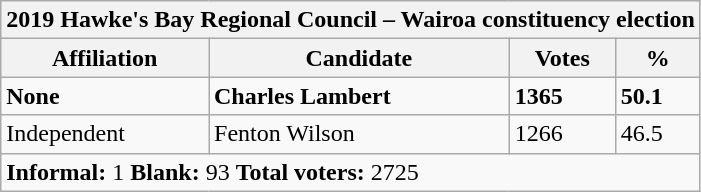<table class="wikitable">
<tr>
<th colspan="4">2019 Hawke's Bay Regional Council – Wairoa constituency election</th>
</tr>
<tr>
<th>Affiliation</th>
<th>Candidate</th>
<th>Votes</th>
<th>%</th>
</tr>
<tr>
<td><strong>None</strong></td>
<td><strong>Charles Lambert</strong></td>
<td><strong>1365</strong></td>
<td><strong>50.1</strong></td>
</tr>
<tr>
<td>Independent</td>
<td>Fenton Wilson</td>
<td>1266</td>
<td>46.5</td>
</tr>
<tr>
<td colspan="4"><strong>Informal:</strong> 1    <strong>Blank:</strong> 93    <strong>Total voters:</strong> 2725</td>
</tr>
</table>
